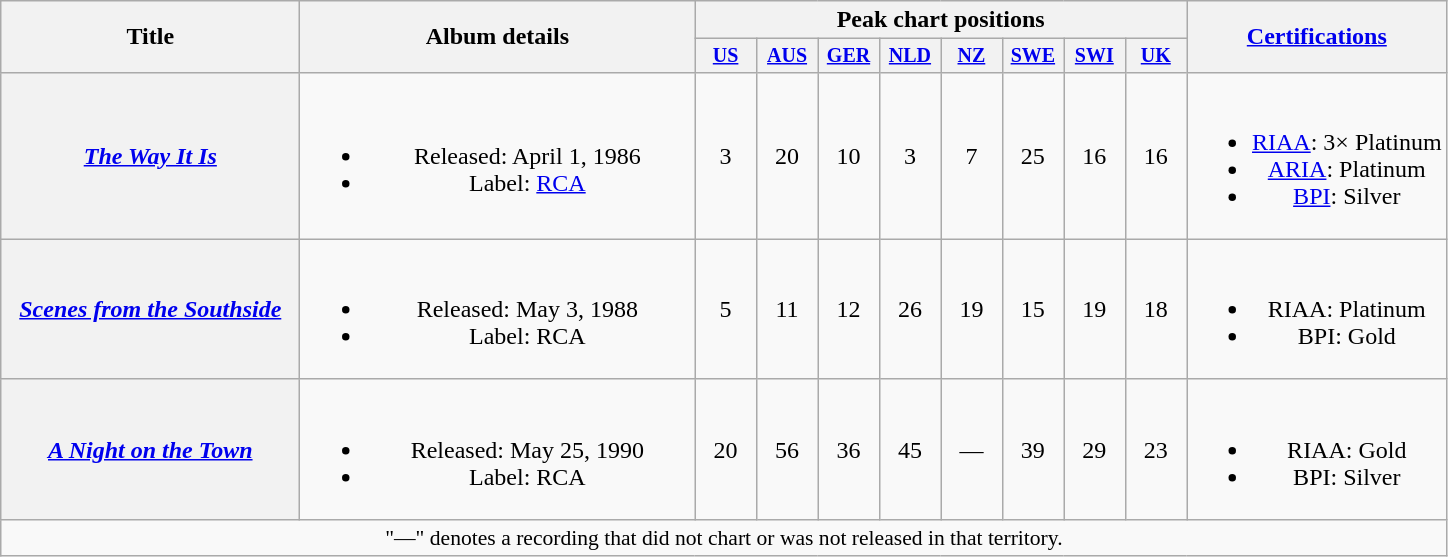<table class="wikitable plainrowheaders" style="text-align:center;">
<tr>
<th scope="col" rowspan="2" style="width:12em;">Title</th>
<th scope="col" rowspan="2" style="width:16em;">Album details</th>
<th scope="col" colspan="8">Peak chart positions</th>
<th scope="col" rowspan="2"><a href='#'>Certifications</a></th>
</tr>
<tr style="font-size:smaller;">
<th scope="col" style="width:2.6em;"><a href='#'>US</a><br></th>
<th scope="col" style="width:2.6em;"><a href='#'>AUS</a><br></th>
<th scope="col" style="width:2.6em;"><a href='#'>GER</a><br></th>
<th scope="col" style="width:2.6em;"><a href='#'>NLD</a><br></th>
<th scope="col" style="width:2.6em;"><a href='#'>NZ</a><br></th>
<th scope="col" style="width:2.6em;"><a href='#'>SWE</a><br></th>
<th scope="col" style="width:2.6em;"><a href='#'>SWI</a><br></th>
<th scope="col" style="width:2.6em;"><a href='#'>UK</a><br></th>
</tr>
<tr>
<th scope="row"><em><a href='#'>The Way It Is</a></em></th>
<td><br><ul><li>Released: April 1, 1986</li><li>Label: <a href='#'>RCA</a></li></ul></td>
<td>3</td>
<td>20</td>
<td>10</td>
<td>3</td>
<td>7</td>
<td>25</td>
<td>16</td>
<td>16</td>
<td><br><ul><li><a href='#'>RIAA</a>: 3× Platinum</li><li><a href='#'>ARIA</a>: Platinum</li><li><a href='#'>BPI</a>: Silver</li></ul></td>
</tr>
<tr>
<th scope="row"><em><a href='#'>Scenes from the Southside</a></em></th>
<td><br><ul><li>Released:  May 3, 1988</li><li>Label: RCA</li></ul></td>
<td>5</td>
<td>11</td>
<td>12</td>
<td>26</td>
<td>19</td>
<td>15</td>
<td>19</td>
<td>18</td>
<td><br><ul><li>RIAA: Platinum</li><li>BPI: Gold</li></ul></td>
</tr>
<tr>
<th scope="row"><em><a href='#'>A Night on the Town</a></em></th>
<td><br><ul><li>Released: May 25, 1990</li><li>Label:  RCA</li></ul></td>
<td>20</td>
<td>56</td>
<td>36</td>
<td>45</td>
<td>—</td>
<td>39</td>
<td>29</td>
<td>23</td>
<td><br><ul><li>RIAA: Gold</li><li>BPI: Silver</li></ul></td>
</tr>
<tr>
<td colspan="14" style="font-size:90%">"—" denotes a recording that did not chart or was not released in that territory.</td>
</tr>
</table>
